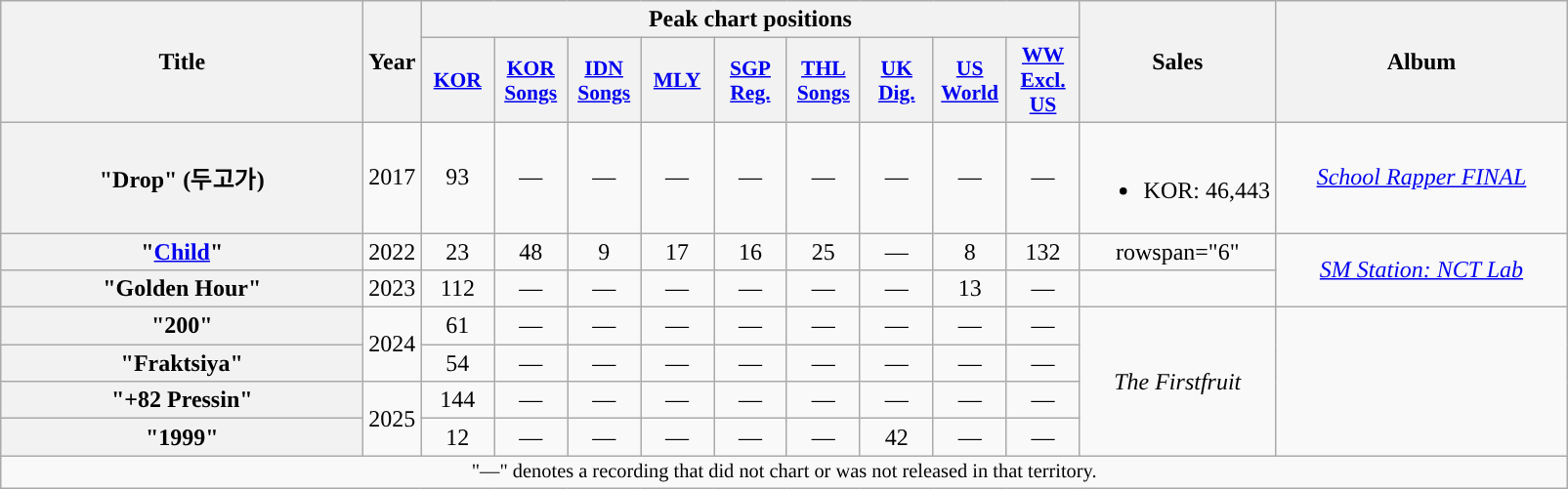<table class="wikitable plainrowheaders" style="text-align:center;">
<tr>
<th scope="col" rowspan="2" style="width:15em;">Title</th>
<th scope="col" rowspan="2">Year</th>
<th scope="col" colspan="9">Peak chart positions</th>
<th scope="col" rowspan="2">Sales</th>
<th scope="col" rowspan="2" style="width:12em">Album</th>
</tr>
<tr>
<th scope="col" style="width:3em;font-size:90%"><a href='#'>KOR</a><br></th>
<th scope="col" style="width:3em;font-size:90%;"><a href='#'>KOR<br>Songs</a><br></th>
<th scope="col" style="width:3em;font-size:90%;"><a href='#'>IDN<br>Songs</a><br></th>
<th scope="col" style="width:3em;font-size:90%"><a href='#'>MLY</a><br></th>
<th scope="col" style="width:3em;font-size:90%;"><a href='#'>SGP<br>Reg.</a><br></th>
<th scope="col" style="width:3em;font-size:90%;"><a href='#'>THL<br>Songs</a><br></th>
<th scope="col" style="width:3em;font-size:90%;"><a href='#'>UK Dig.</a><br></th>
<th scope="col" style="width:3em;font-size:90%"><a href='#'>US<br>World</a><br></th>
<th scope="col" style="width:3em;font-size:90%;"><a href='#'>WW<br>Excl.<br>US</a><br></th>
</tr>
<tr>
<th scope="row">"Drop" (두고가)<br></th>
<td>2017</td>
<td>93</td>
<td>—</td>
<td>—</td>
<td>—</td>
<td>—</td>
<td>—</td>
<td>—</td>
<td>—</td>
<td>—</td>
<td><br><ul><li>KOR: 46,443</li></ul></td>
<td><em><a href='#'>School Rapper FINAL</a></em></td>
</tr>
<tr>
<th scope="row">"<a href='#'>Child</a>"</th>
<td>2022</td>
<td>23</td>
<td>48</td>
<td>9</td>
<td>17</td>
<td>16</td>
<td>25</td>
<td>—</td>
<td>8</td>
<td>132</td>
<td>rowspan="6" </td>
<td rowspan="2"><em><a href='#'>SM Station: NCT Lab</a></em></td>
</tr>
<tr>
<th scope="row">"Golden Hour"</th>
<td>2023</td>
<td>112</td>
<td>—</td>
<td>—</td>
<td>—</td>
<td>—</td>
<td>—</td>
<td>—</td>
<td>13</td>
<td>—</td>
</tr>
<tr>
<th scope="row">"200"</th>
<td rowspan="2">2024</td>
<td>61</td>
<td>—</td>
<td>—</td>
<td>—</td>
<td>—</td>
<td>—</td>
<td>—</td>
<td>—</td>
<td>—</td>
<td rowspan="4"><em>The Firstfruit</em></td>
</tr>
<tr>
<th scope="row">"Fraktsiya" <br></th>
<td>54</td>
<td>—</td>
<td>—</td>
<td>—</td>
<td>—</td>
<td>—</td>
<td>—</td>
<td>—</td>
<td>—</td>
</tr>
<tr>
<th scope="row">"+82 Pressin"<br> </th>
<td rowspan="2">2025</td>
<td>144</td>
<td>—</td>
<td>—</td>
<td>—</td>
<td>—</td>
<td>—</td>
<td>—</td>
<td>—</td>
<td>—</td>
</tr>
<tr>
<th scope="row">"1999"</th>
<td>12</td>
<td>—</td>
<td>—</td>
<td>—</td>
<td>—</td>
<td>—</td>
<td>42</td>
<td>—</td>
<td>—</td>
</tr>
<tr>
<td colspan="13" style="font-size:85%">"—" denotes a recording that did not chart or was not released in that territory.</td>
</tr>
</table>
